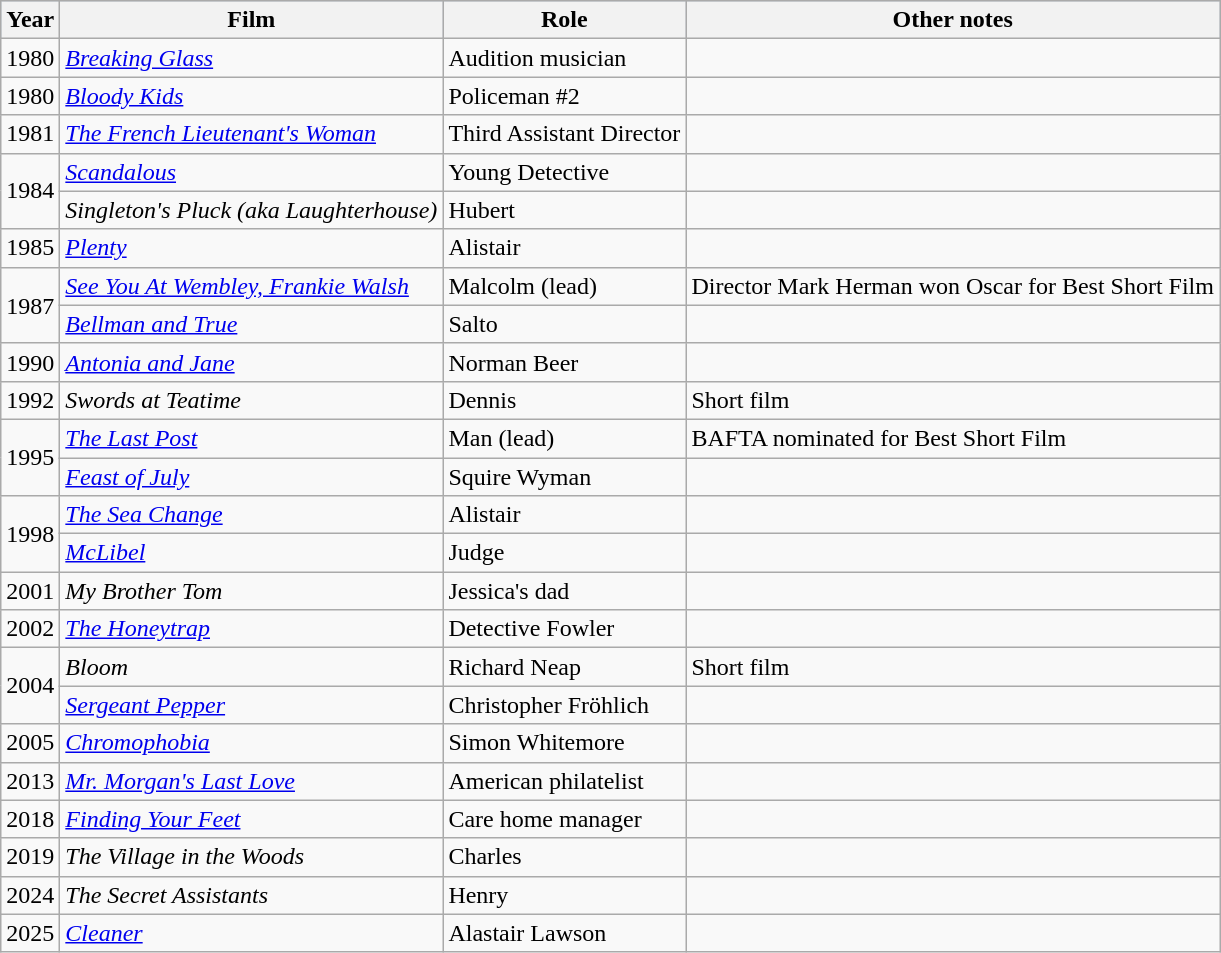<table class="wikitable">
<tr style="background:#b0c4de; text-align:center;">
<th>Year</th>
<th>Film</th>
<th>Role</th>
<th>Other notes</th>
</tr>
<tr>
<td>1980</td>
<td><em><a href='#'>Breaking Glass</a></em></td>
<td>Audition musician</td>
<td></td>
</tr>
<tr>
<td>1980</td>
<td><em><a href='#'>Bloody Kids</a></em></td>
<td>Policeman #2</td>
<td></td>
</tr>
<tr>
<td>1981</td>
<td><em><a href='#'>The French Lieutenant's Woman</a></em></td>
<td>Third Assistant Director</td>
<td></td>
</tr>
<tr>
<td rowspan="2">1984</td>
<td><em><a href='#'>Scandalous</a></em></td>
<td>Young Detective</td>
<td></td>
</tr>
<tr>
<td><em>Singleton's Pluck (aka Laughterhouse)</em></td>
<td>Hubert</td>
<td></td>
</tr>
<tr>
<td>1985</td>
<td><em><a href='#'>Plenty</a></em></td>
<td>Alistair</td>
<td></td>
</tr>
<tr>
<td rowspan="2">1987</td>
<td><em><a href='#'>See You At Wembley, Frankie Walsh</a></em></td>
<td>Malcolm (lead)</td>
<td>Director Mark Herman won Oscar for Best Short Film</td>
</tr>
<tr>
<td><em><a href='#'>Bellman and True</a></em></td>
<td>Salto</td>
<td></td>
</tr>
<tr>
<td>1990</td>
<td><em><a href='#'>Antonia and Jane</a></em></td>
<td>Norman Beer</td>
<td></td>
</tr>
<tr>
<td>1992</td>
<td><em>Swords at Teatime</em></td>
<td>Dennis</td>
<td>Short film</td>
</tr>
<tr>
<td rowspan="2">1995</td>
<td><em><a href='#'>The Last Post</a></em></td>
<td>Man (lead)</td>
<td>BAFTA nominated for Best Short Film</td>
</tr>
<tr>
<td><em><a href='#'>Feast of July</a></em></td>
<td>Squire Wyman</td>
<td></td>
</tr>
<tr>
<td rowspan="2">1998</td>
<td><em><a href='#'>The Sea Change</a></em></td>
<td>Alistair</td>
<td></td>
</tr>
<tr>
<td><em><a href='#'>McLibel</a></em></td>
<td>Judge</td>
<td></td>
</tr>
<tr>
<td>2001</td>
<td><em>My Brother Tom</em></td>
<td>Jessica's dad</td>
<td></td>
</tr>
<tr>
<td>2002</td>
<td><em><a href='#'>The Honeytrap</a></em></td>
<td>Detective Fowler</td>
<td></td>
</tr>
<tr>
<td rowspan="2">2004</td>
<td><em>Bloom</em></td>
<td>Richard Neap</td>
<td>Short film</td>
</tr>
<tr>
<td><em><a href='#'>Sergeant Pepper</a></em></td>
<td>Christopher Fröhlich</td>
<td></td>
</tr>
<tr>
<td>2005</td>
<td><em><a href='#'>Chromophobia</a></em></td>
<td>Simon Whitemore</td>
<td></td>
</tr>
<tr>
<td>2013</td>
<td><em><a href='#'>Mr. Morgan's Last Love</a></em></td>
<td>American philatelist</td>
<td></td>
</tr>
<tr>
<td>2018</td>
<td><em><a href='#'>Finding Your Feet</a></em></td>
<td>Care home manager</td>
<td></td>
</tr>
<tr>
<td>2019</td>
<td><em>The Village in the Woods</em></td>
<td>Charles</td>
<td></td>
</tr>
<tr>
<td>2024</td>
<td><em>The Secret Assistants</em></td>
<td>Henry</td>
<td></td>
</tr>
<tr>
<td>2025</td>
<td><em><a href='#'>Cleaner</a></em></td>
<td>Alastair Lawson</td>
<td></td>
</tr>
</table>
